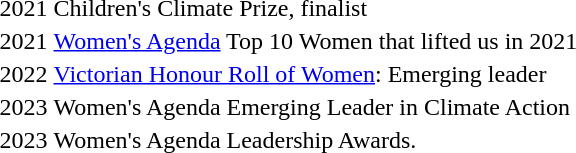<table ->
<tr>
<td>2021</td>
<td>Children's Climate Prize, finalist</td>
</tr>
<tr>
<td>2021</td>
<td><a href='#'>Women's Agenda</a> Top 10 Women that lifted us in 2021</td>
</tr>
<tr>
<td>2022</td>
<td><a href='#'>Victorian Honour Roll of Women</a>: Emerging leader</td>
</tr>
<tr>
<td>2023</td>
<td>Women's Agenda Emerging Leader in Climate Action</td>
</tr>
<tr>
<td>2023</td>
<td>Women's Agenda Leadership Awards.</td>
</tr>
</table>
